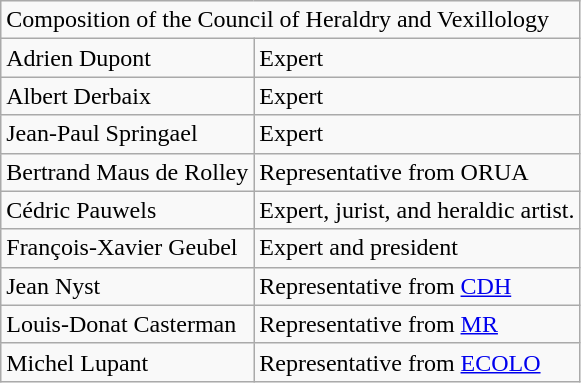<table class="wikitable">
<tr>
<td colspan="2" rowspan="1">Composition of the Council of Heraldry and Vexillology</td>
</tr>
<tr>
<td>Adrien Dupont</td>
<td>Expert</td>
</tr>
<tr>
<td>Albert Derbaix</td>
<td>Expert</td>
</tr>
<tr>
<td>Jean-Paul Springael</td>
<td>Expert</td>
</tr>
<tr>
<td>Bertrand Maus de Rolley</td>
<td>Representative from ORUA</td>
</tr>
<tr>
<td>Cédric Pauwels</td>
<td>Expert, jurist, and heraldic artist.</td>
</tr>
<tr>
<td>François-Xavier Geubel</td>
<td>Expert and president</td>
</tr>
<tr>
<td>Jean Nyst</td>
<td>Representative from <a href='#'>CDH</a></td>
</tr>
<tr>
<td>Louis-Donat Casterman</td>
<td>Representative from <a href='#'>MR</a></td>
</tr>
<tr>
<td>Michel Lupant</td>
<td>Representative from <a href='#'>ECOLO</a></td>
</tr>
</table>
